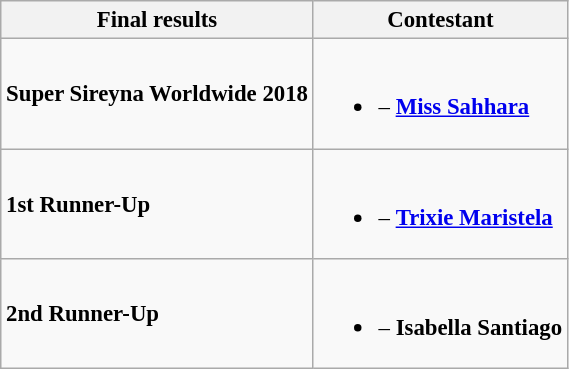<table class="wikitable sortable" style="font-size: 95%;">
<tr>
<th>Final results</th>
<th>Contestant</th>
</tr>
<tr>
<td><strong>Super Sireyna Worldwide 2018</strong></td>
<td><br><ul><li><strong></strong> – <strong><a href='#'>Miss Sahhara</a></strong></li></ul></td>
</tr>
<tr>
<td><strong>1st Runner-Up</strong></td>
<td><br><ul><li><strong></strong> – <strong><a href='#'>Trixie Maristela</a></strong></li></ul></td>
</tr>
<tr>
<td><strong>2nd Runner-Up</strong></td>
<td><br><ul><li><strong></strong> – <strong>Isabella Santiago</strong></li></ul></td>
</tr>
</table>
